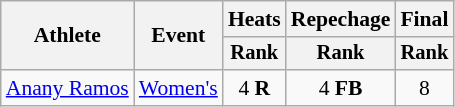<table class=wikitable style="font-size:90%;">
<tr>
<th rowspan=2>Athlete</th>
<th rowspan=2>Event</th>
<th>Heats</th>
<th>Repechage</th>
<th>Final</th>
</tr>
<tr style="font-size:95%">
<th>Rank</th>
<th>Rank</th>
<th>Rank</th>
</tr>
<tr align=center>
<td align=left><a href='#'>Anany Ramos</a></td>
<td align=left><a href='#'>Women's</a></td>
<td>4 <strong>R</strong></td>
<td>4 <strong>FB</strong></td>
<td>8</td>
</tr>
</table>
